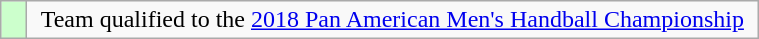<table class="wikitable" style="text-align: center;">
<tr>
<td width=10px bgcolor=#ccffcc></td>
<td width=480px>Team qualified to the <a href='#'>2018 Pan American Men's Handball Championship</a></td>
</tr>
</table>
